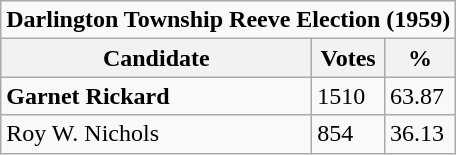<table class="wikitable">
<tr>
<td Colspan="3" align="center"><strong>Darlington Township Reeve Election (1959)</strong></td>
</tr>
<tr>
<th bgcolor="#DDDDFF" width="200px">Candidate</th>
<th bgcolor="#DDDDFF">Votes</th>
<th bgcolor="#DDDDFF">%</th>
</tr>
<tr>
<td><strong>Garnet Rickard</strong></td>
<td>1510</td>
<td>63.87</td>
</tr>
<tr>
<td>Roy W. Nichols</td>
<td>854</td>
<td>36.13</td>
</tr>
</table>
